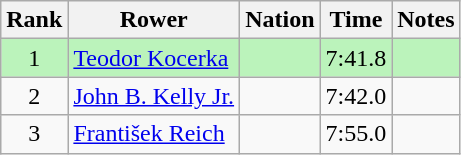<table class="wikitable sortable" style="text-align:center">
<tr>
<th>Rank</th>
<th>Rower</th>
<th>Nation</th>
<th>Time</th>
<th>Notes</th>
</tr>
<tr bgcolor=bbf3bb>
<td>1</td>
<td align=left><a href='#'>Teodor Kocerka</a></td>
<td align=left></td>
<td>7:41.8</td>
<td></td>
</tr>
<tr>
<td>2</td>
<td align=left><a href='#'>John B. Kelly Jr.</a></td>
<td align=left></td>
<td>7:42.0</td>
<td></td>
</tr>
<tr>
<td>3</td>
<td align=left><a href='#'>František Reich</a></td>
<td align=left></td>
<td>7:55.0</td>
<td></td>
</tr>
</table>
